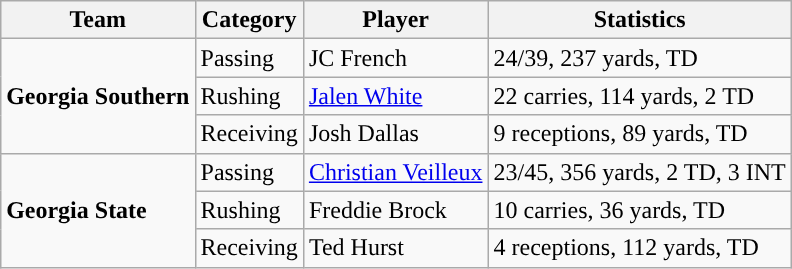<table class="wikitable" style="float: right;">
<tr>
<th>Team</th>
<th>Category</th>
<th>Player</th>
<th>Statistics</th>
</tr>
<tr>
<td rowspan=3><strong>Georgia Southern</strong></td>
<td>Passing</td>
<td>JC French</td>
<td>24/39, 237 yards, TD</td>
</tr>
<tr>
<td>Rushing</td>
<td><a href='#'>Jalen White</a></td>
<td>22 carries, 114 yards, 2 TD</td>
</tr>
<tr>
<td>Receiving</td>
<td>Josh Dallas</td>
<td>9 receptions, 89 yards, TD</td>
</tr>
<tr>
<td rowspan=3><strong>Georgia State</strong></td>
<td>Passing</td>
<td><a href='#'>Christian Veilleux</a></td>
<td>23/45, 356 yards, 2 TD, 3 INT</td>
</tr>
<tr>
<td>Rushing</td>
<td>Freddie Brock</td>
<td>10 carries, 36 yards, TD</td>
</tr>
<tr>
<td>Receiving</td>
<td>Ted Hurst</td>
<td>4 receptions, 112 yards, TD</td>
</tr>
</table>
